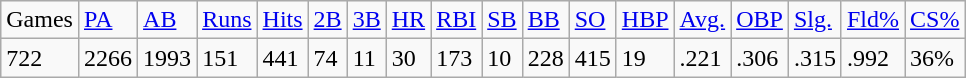<table class="wikitable">
<tr>
<td>Games</td>
<td><a href='#'>PA</a></td>
<td><a href='#'>AB</a></td>
<td><a href='#'>Runs</a></td>
<td><a href='#'>Hits</a></td>
<td><a href='#'>2B</a></td>
<td><a href='#'>3B</a></td>
<td><a href='#'>HR</a></td>
<td><a href='#'>RBI</a></td>
<td><a href='#'>SB</a></td>
<td><a href='#'>BB</a></td>
<td><a href='#'>SO</a></td>
<td><a href='#'>HBP</a></td>
<td><a href='#'>Avg.</a></td>
<td><a href='#'>OBP</a></td>
<td><a href='#'>Slg.</a></td>
<td><a href='#'>Fld%</a></td>
<td><a href='#'>CS%</a></td>
</tr>
<tr>
<td>722</td>
<td>2266</td>
<td>1993</td>
<td>151</td>
<td>441</td>
<td>74</td>
<td>11</td>
<td>30</td>
<td>173</td>
<td>10</td>
<td>228</td>
<td>415</td>
<td>19</td>
<td>.221</td>
<td>.306</td>
<td>.315</td>
<td>.992</td>
<td>36%</td>
</tr>
</table>
